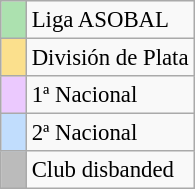<table class="wikitable" style="text-align:left; font-size:95%;">
<tr>
<td style="width:10px; background:#ace1af;"></td>
<td>Liga ASOBAL</td>
</tr>
<tr>
<td style="width:10px; background:#fbe08d;"></td>
<td>División de Plata</td>
</tr>
<tr>
<td style="width:10px; background:#ebc9fe;"></td>
<td>1ª Nacional</td>
</tr>
<tr>
<td style="width:10px; background:#c1ddfd;"></td>
<td>2ª Nacional</td>
</tr>
<tr>
<td style="width:10px; background:#bbb;"></td>
<td>Club disbanded</td>
</tr>
</table>
